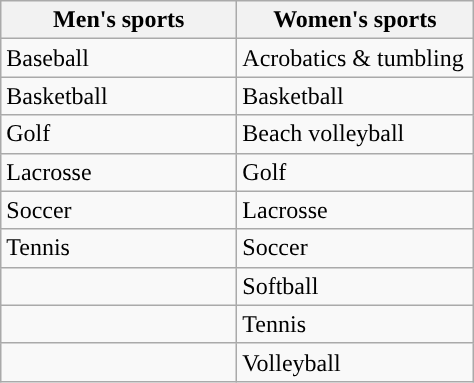<table class="wikitable"; style= "text-align: ">
<tr>
<th width=150px>Men's sports</th>
<th width=150px>Women's sports</th>
</tr>
<tr>
<td>Baseball</td>
<td>Acrobatics & tumbling</td>
</tr>
<tr>
<td>Basketball</td>
<td>Basketball</td>
</tr>
<tr>
<td>Golf</td>
<td>Beach volleyball</td>
</tr>
<tr>
<td>Lacrosse</td>
<td>Golf</td>
</tr>
<tr>
<td>Soccer</td>
<td>Lacrosse</td>
</tr>
<tr>
<td>Tennis</td>
<td>Soccer</td>
</tr>
<tr>
<td></td>
<td>Softball</td>
</tr>
<tr>
<td></td>
<td>Tennis</td>
</tr>
<tr>
<td></td>
<td>Volleyball</td>
</tr>
</table>
